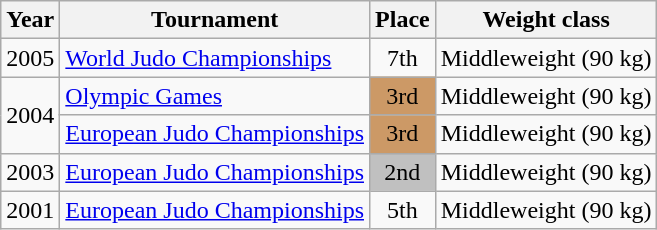<table class=wikitable>
<tr>
<th>Year</th>
<th>Tournament</th>
<th>Place</th>
<th>Weight class</th>
</tr>
<tr>
<td>2005</td>
<td><a href='#'>World Judo Championships</a></td>
<td align="center">7th</td>
<td>Middleweight (90 kg)</td>
</tr>
<tr>
<td rowspan=2>2004</td>
<td><a href='#'>Olympic Games</a></td>
<td bgcolor="cc9966" align="center">3rd</td>
<td>Middleweight (90 kg)</td>
</tr>
<tr>
<td><a href='#'>European Judo Championships</a></td>
<td bgcolor="cc9966" align="center">3rd</td>
<td>Middleweight (90 kg)</td>
</tr>
<tr>
<td>2003</td>
<td><a href='#'>European Judo Championships</a></td>
<td bgcolor="silver" align="center">2nd</td>
<td>Middleweight (90 kg)</td>
</tr>
<tr>
<td>2001</td>
<td><a href='#'>European Judo Championships</a></td>
<td align="center">5th</td>
<td>Middleweight (90 kg)</td>
</tr>
</table>
